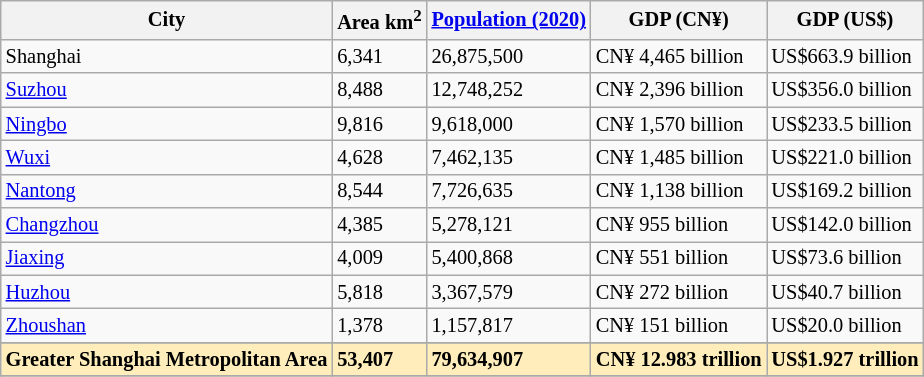<table class="wikitable sortable" style="font-size:85%;">
<tr>
<th>City</th>
<th>Area km<sup>2</sup></th>
<th><a href='#'>Population (2020)</a></th>
<th>GDP (CN¥)</th>
<th>GDP (US$)</th>
</tr>
<tr>
<td>Shanghai</td>
<td>6,341</td>
<td>26,875,500</td>
<td>CN¥ 4,465 billion</td>
<td>US$663.9 billion</td>
</tr>
<tr>
<td><a href='#'>Suzhou</a></td>
<td>8,488</td>
<td>12,748,252</td>
<td>CN¥ 2,396 billion</td>
<td>US$356.0 billion</td>
</tr>
<tr>
<td><a href='#'>Ningbo</a></td>
<td>9,816</td>
<td>9,618,000</td>
<td>CN¥ 1,570 billion</td>
<td>US$233.5 billion</td>
</tr>
<tr>
<td><a href='#'>Wuxi</a></td>
<td>4,628</td>
<td>7,462,135</td>
<td>CN¥ 1,485 billion</td>
<td>US$221.0 billion</td>
</tr>
<tr>
<td><a href='#'>Nantong</a></td>
<td>8,544</td>
<td>7,726,635</td>
<td>CN¥ 1,138 billion</td>
<td>US$169.2 billion</td>
</tr>
<tr>
<td><a href='#'>Changzhou</a></td>
<td>4,385</td>
<td>5,278,121</td>
<td>CN¥ 955 billion</td>
<td>US$142.0 billion</td>
</tr>
<tr>
<td><a href='#'>Jiaxing</a></td>
<td>4,009</td>
<td>5,400,868</td>
<td>CN¥ 551 billion</td>
<td>US$73.6 billion</td>
</tr>
<tr>
<td><a href='#'>Huzhou</a></td>
<td>5,818</td>
<td>3,367,579</td>
<td>CN¥ 272 billion</td>
<td>US$40.7 billion</td>
</tr>
<tr>
<td><a href='#'>Zhoushan</a></td>
<td>1,378</td>
<td>1,157,817</td>
<td>CN¥ 151 billion</td>
<td>US$20.0 billion</td>
</tr>
<tr>
</tr>
<tr style="background:#feb;">
<td><strong>Greater Shanghai Metropolitan Area</strong></td>
<td><strong>53,407</strong></td>
<td><strong>79,634,907</strong></td>
<td><strong>CN¥ 12.983 trillion</strong></td>
<td><strong> US$1.927 trillion</strong></td>
</tr>
<tr>
</tr>
</table>
